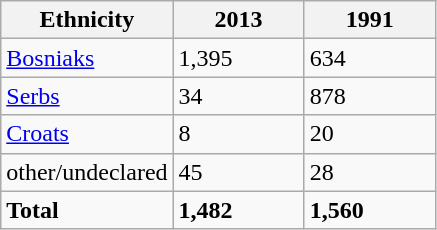<table class="wikitable">
<tr>
<th width="100px">Ethnicity</th>
<th width="80px">2013</th>
<th width="80px">1991</th>
</tr>
<tr>
<td><a href='#'>Bosniaks</a></td>
<td>1,395</td>
<td>634</td>
</tr>
<tr>
<td><a href='#'>Serbs</a></td>
<td>34</td>
<td>878</td>
</tr>
<tr>
<td><a href='#'>Croats</a></td>
<td>8</td>
<td>20</td>
</tr>
<tr>
<td>other/undeclared</td>
<td>45</td>
<td>28</td>
</tr>
<tr>
<td><strong>Total</strong></td>
<td><strong>1,482</strong></td>
<td><strong>1,560</strong></td>
</tr>
</table>
